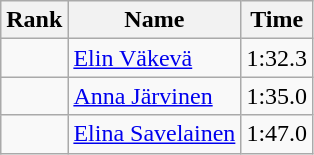<table class="wikitable" style="text-align:center">
<tr>
<th>Rank</th>
<th>Name</th>
<th>Time</th>
</tr>
<tr>
<td></td>
<td align=left><a href='#'>Elin Väkevä</a></td>
<td>1:32.3</td>
</tr>
<tr>
<td></td>
<td align=left><a href='#'>Anna Järvinen</a></td>
<td>1:35.0</td>
</tr>
<tr>
<td></td>
<td align=left><a href='#'>Elina Savelainen</a></td>
<td>1:47.0</td>
</tr>
</table>
